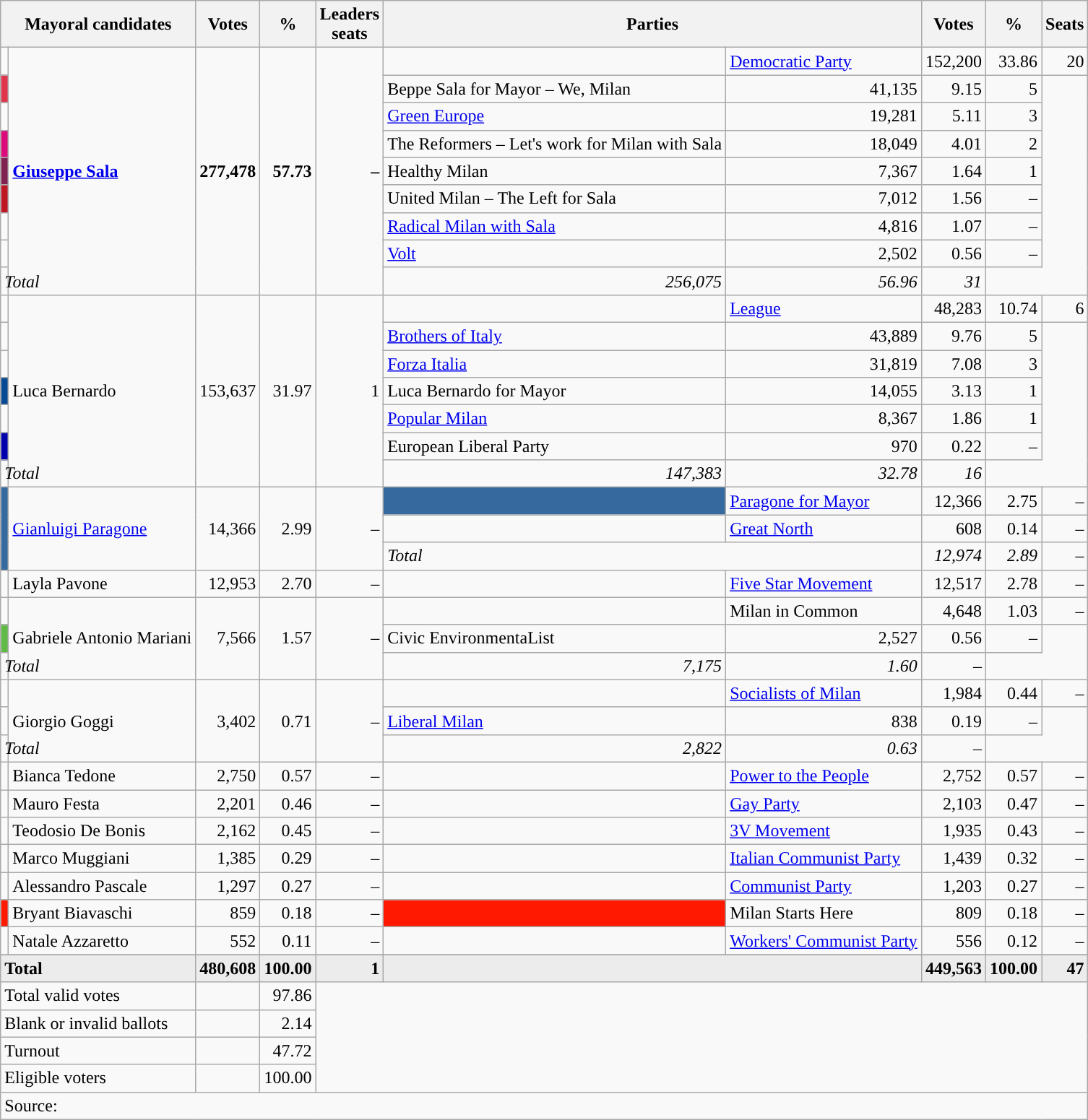<table class="wikitable" style="text-align:right;">
<tr>
<th colspan="2">Mayoral candidates</th>
<th>Votes</th>
<th>%</th>
<th>Leaders<br> seats</th>
<th colspan="2">Parties</th>
<th>Votes</th>
<th>%</th>
<th>Seats</th>
</tr>
<tr>
<td></td>
<td rowspan=9 align=left><strong><a href='#'>Giuseppe Sala</a></strong></td>
<td rowspan=9><strong>277,478</strong></td>
<td rowspan=9><strong>57.73</strong></td>
<td rowspan=9><strong>–</strong></td>
<td></td>
<td align=left><a href='#'>Democratic Party</a></td>
<td>152,200</td>
<td>33.86</td>
<td>20</td>
</tr>
<tr>
<td bgcolor="#E1354C"></td>
<td align=left>Beppe Sala for Mayor – We, Milan</td>
<td>41,135</td>
<td>9.15</td>
<td>5</td>
</tr>
<tr>
<td></td>
<td align=left><a href='#'>Green Europe</a></td>
<td>19,281</td>
<td>5.11</td>
<td>3</td>
</tr>
<tr>
<td bgcolor="#DB0B7B"></td>
<td align=left>The Reformers – Let's work for Milan with Sala</td>
<td>18,049</td>
<td>4.01</td>
<td>2</td>
</tr>
<tr>
<td bgcolor="#802152"></td>
<td align=left>Healthy Milan</td>
<td>7,367</td>
<td>1.64</td>
<td>1</td>
</tr>
<tr>
<td bgcolor="#BE1622"></td>
<td align=left>United Milan – The Left for Sala</td>
<td>7,012</td>
<td>1.56</td>
<td>–</td>
</tr>
<tr>
<td></td>
<td align=left><a href='#'>Radical Milan with Sala</a></td>
<td>4,816</td>
<td>1.07</td>
<td>–</td>
</tr>
<tr>
<td></td>
<td align=left><a href='#'>Volt</a></td>
<td>2,502</td>
<td>0.56</td>
<td>–</td>
</tr>
<tr>
<td colspan=2 style="text-align:left;"><em>Total</em></td>
<td><em>256,075</em></td>
<td><em>56.96</em></td>
<td><em>31</em></td>
</tr>
<tr>
<td></td>
<td rowspan=7 align=left>Luca Bernardo</td>
<td rowspan=7>153,637</td>
<td rowspan=7>31.97</td>
<td rowspan=7>1</td>
<td></td>
<td align=left><a href='#'>League</a></td>
<td>48,283</td>
<td>10.74</td>
<td>6</td>
</tr>
<tr>
<td></td>
<td align=left><a href='#'>Brothers of Italy</a></td>
<td>43,889</td>
<td>9.76</td>
<td>5</td>
</tr>
<tr>
<td></td>
<td align=left><a href='#'>Forza Italia</a></td>
<td>31,819</td>
<td>7.08</td>
<td>3</td>
</tr>
<tr>
<td bgcolor="#074A94"></td>
<td align=left>Luca Bernardo for Mayor</td>
<td>14,055</td>
<td>3.13</td>
<td>1</td>
</tr>
<tr>
<td></td>
<td align=left><a href='#'>Popular Milan</a></td>
<td>8,367</td>
<td>1.86</td>
<td>1</td>
</tr>
<tr>
<td bgcolor="#0000AC"></td>
<td align=left>European Liberal Party</td>
<td>970</td>
<td>0.22</td>
<td>–</td>
</tr>
<tr>
<td colspan=2 style="text-align:left;"><em>Total</em></td>
<td><em>147,383</em></td>
<td><em>32.78</em></td>
<td><em>16</em></td>
</tr>
<tr>
<td bgcolor="#366A9F" rowspan=3></td>
<td rowspan=3 align=left><a href='#'>Gianluigi Paragone</a></td>
<td rowspan=3>14,366</td>
<td rowspan=3>2.99</td>
<td rowspan=3>–</td>
<td bgcolor="#366A9F"></td>
<td align=left><a href='#'>Paragone for Mayor</a></td>
<td>12,366</td>
<td>2.75</td>
<td>–</td>
</tr>
<tr>
<td></td>
<td align=left><a href='#'>Great North</a></td>
<td>608</td>
<td>0.14</td>
<td>–</td>
</tr>
<tr>
<td colspan=2 style="text-align:left;"><em>Total</em></td>
<td><em>12,974</em></td>
<td><em>2.89</em></td>
<td><em>–</em></td>
</tr>
<tr>
<td></td>
<td align=left>Layla Pavone</td>
<td>12,953</td>
<td>2.70</td>
<td>–</td>
<td></td>
<td align=left><a href='#'>Five Star Movement</a></td>
<td>12,517</td>
<td>2.78</td>
<td>–</td>
</tr>
<tr>
<td></td>
<td rowspan=3 align=left>Gabriele Antonio Mariani</td>
<td rowspan=3>7,566</td>
<td rowspan=3>1.57</td>
<td rowspan=3>–</td>
<td></td>
<td align=left>Milan in Common</td>
<td>4,648</td>
<td>1.03</td>
<td>–</td>
</tr>
<tr>
<td bgcolor="#5FBB46"></td>
<td align=left>Civic EnvironmentaList</td>
<td>2,527</td>
<td>0.56</td>
<td>–</td>
</tr>
<tr>
<td colspan=2 style="text-align:left;"><em>Total</em></td>
<td><em>7,175</em></td>
<td><em>1.60</em></td>
<td><em>–</em></td>
</tr>
<tr>
<td></td>
<td rowspan=3 align=left>Giorgio Goggi</td>
<td rowspan=3>3,402</td>
<td rowspan=3>0.71</td>
<td rowspan=3>–</td>
<td></td>
<td align=left><a href='#'>Socialists of Milan</a></td>
<td>1,984</td>
<td>0.44</td>
<td>–</td>
</tr>
<tr>
<td></td>
<td align=left><a href='#'>Liberal Milan</a></td>
<td>838</td>
<td>0.19</td>
<td>–</td>
</tr>
<tr>
<td colspan=2 style="text-align:left;"><em>Total</em></td>
<td><em>2,822</em></td>
<td><em>0.63</em></td>
<td><em>–</em></td>
</tr>
<tr>
<td></td>
<td align=left>Bianca Tedone</td>
<td>2,750</td>
<td>0.57</td>
<td>–</td>
<td></td>
<td align=left><a href='#'>Power to the People</a></td>
<td>2,752</td>
<td>0.57</td>
<td>–</td>
</tr>
<tr>
<td></td>
<td align=left>Mauro Festa</td>
<td>2,201</td>
<td>0.46</td>
<td>–</td>
<td></td>
<td align=left><a href='#'>Gay Party</a></td>
<td>2,103</td>
<td>0.47</td>
<td>–</td>
</tr>
<tr>
<td></td>
<td align=left>Teodosio De Bonis</td>
<td>2,162</td>
<td>0.45</td>
<td>–</td>
<td></td>
<td align=left><a href='#'>3V Movement</a></td>
<td>1,935</td>
<td>0.43</td>
<td>–</td>
</tr>
<tr>
<td></td>
<td align=left>Marco Muggiani</td>
<td>1,385</td>
<td>0.29</td>
<td>–</td>
<td></td>
<td align=left><a href='#'>Italian Communist Party</a></td>
<td>1,439</td>
<td>0.32</td>
<td>–</td>
</tr>
<tr>
<td></td>
<td align=left>Alessandro Pascale</td>
<td>1,297</td>
<td>0.27</td>
<td>–</td>
<td></td>
<td align=left><a href='#'>Communist Party</a></td>
<td>1,203</td>
<td>0.27</td>
<td>–</td>
</tr>
<tr>
<td bgcolor="#FF1900"></td>
<td align=left>Bryant Biavaschi</td>
<td>859</td>
<td>0.18</td>
<td>–</td>
<td bgcolor="#FF1900"></td>
<td align=left>Milan Starts Here</td>
<td>809</td>
<td>0.18</td>
<td>–</td>
</tr>
<tr>
<td></td>
<td align=left>Natale Azzaretto</td>
<td>552</td>
<td>0.11</td>
<td>–</td>
<td></td>
<td align=left><a href='#'>Workers' Communist Party</a></td>
<td>556</td>
<td>0.12</td>
<td>–</td>
</tr>
<tr>
</tr>
<tr bgcolor=ececec>
<td colspan="2" align=left><strong>Total</strong></td>
<td><strong>480,608</strong></td>
<td><strong>100.00</strong></td>
<td><strong>1</strong></td>
<td colspan=2></td>
<td><strong>449,563</strong></td>
<td><strong>100.00</strong></td>
<td><strong>47</strong></td>
</tr>
<tr>
<td colspan=2 align=left>Total valid votes</td>
<td></td>
<td>97.86</td>
</tr>
<tr>
<td colspan=2 align=left>Blank or invalid ballots</td>
<td></td>
<td>2.14</td>
</tr>
<tr>
<td colspan=2 align=left>Turnout</td>
<td></td>
<td>47.72</td>
</tr>
<tr>
<td colspan=2 align=left>Eligible voters</td>
<td></td>
<td>100.00</td>
</tr>
<tr>
<td colspan="10" align=left>Source:  </td>
</tr>
</table>
